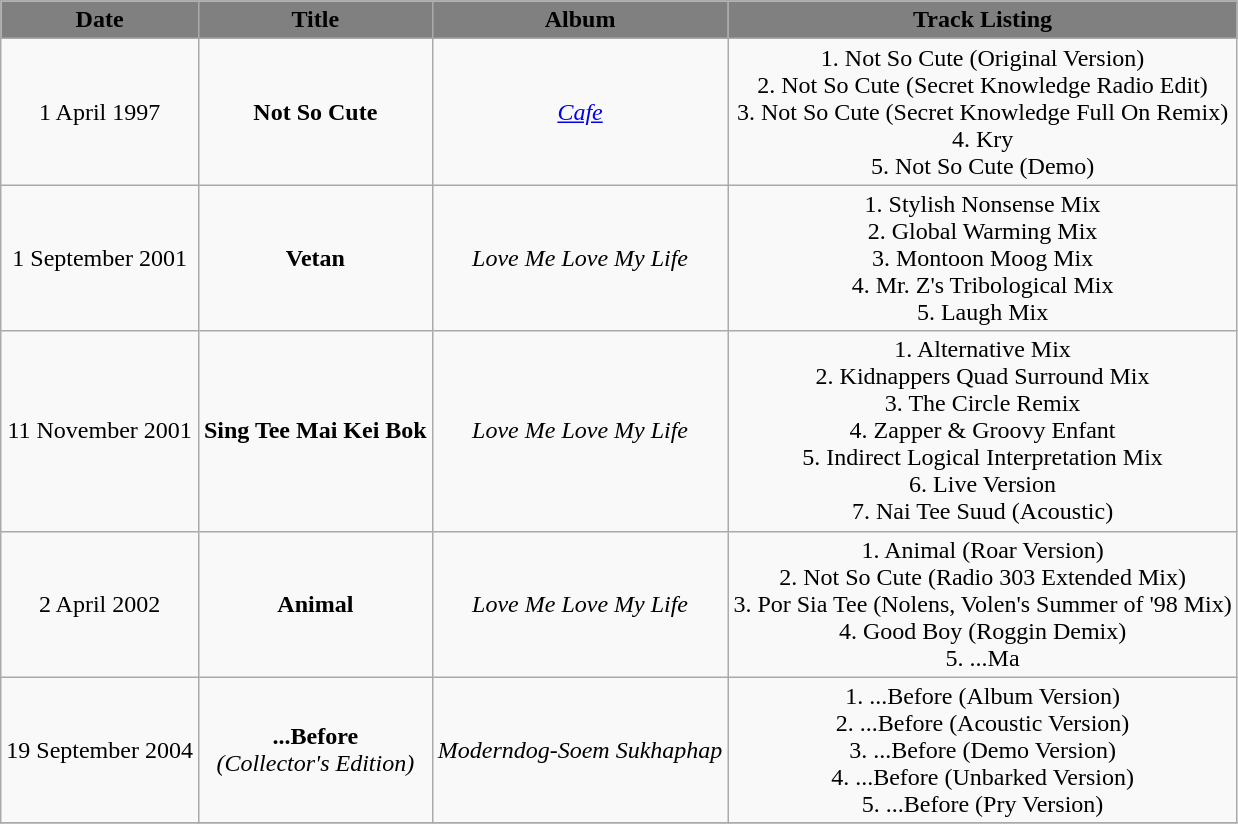<table class="wikitable">
<tr>
<td bgcolor=gray ! align=center><strong>Date</strong></td>
<td bgcolor=gray ! align=center><strong>Title</strong></td>
<td bgcolor=gray ! align=center><strong>Album</strong></td>
<td bgcolor=gray ! align=center><strong>Track Listing</strong></td>
</tr>
<tr align="center">
<td>1 April 1997</td>
<td><strong>Not So Cute</strong></td>
<td><em><a href='#'>Cafe</a></em></td>
<td>1. Not So Cute (Original Version) <br> 2. Not So Cute (Secret Knowledge Radio Edit) <br> 3. Not So Cute (Secret Knowledge Full On Remix) <br> 4. Kry <br> 5. Not So Cute (Demo)</td>
</tr>
<tr align="center">
<td>1 September 2001</td>
<td><strong>Vetan</strong></td>
<td><em>Love Me Love My Life</em></td>
<td>1. Stylish Nonsense Mix <br> 2. Global Warming Mix <br> 3. Montoon Moog Mix <br> 4. Mr. Z's Tribological Mix <br> 5. Laugh Mix</td>
</tr>
<tr align="center">
<td>11 November 2001</td>
<td><strong>Sing Tee Mai Kei Bok</strong></td>
<td><em>Love Me Love My Life</em></td>
<td>1. Alternative Mix <br> 2. Kidnappers Quad Surround Mix <br> 3. The Circle Remix <br> 4. Zapper & Groovy Enfant <br> 5. Indirect Logical Interpretation Mix <br> 6. Live Version <br> 7. Nai Tee Suud (Acoustic)</td>
</tr>
<tr align="center">
<td>2 April 2002</td>
<td><strong>Animal</strong></td>
<td><em>Love Me Love My Life</em></td>
<td>1. Animal (Roar Version) <br> 2. Not So Cute (Radio 303 Extended Mix) <br> 3. Por Sia Tee (Nolens, Volen's Summer of '98 Mix) <br> 4. Good Boy (Roggin Demix) <br> 5. ...Ma</td>
</tr>
<tr align="center">
<td>19 September 2004</td>
<td><strong>...Before</strong> <br> <em>(Collector's Edition)</em></td>
<td><em>Moderndog-Soem Sukhaphap</em></td>
<td>1. ...Before (Album Version) <br> 2. ...Before (Acoustic Version) <br> 3. ...Before (Demo Version) <br> 4. ...Before (Unbarked Version) <br> 5. ...Before (Pry Version)</td>
</tr>
<tr>
</tr>
</table>
